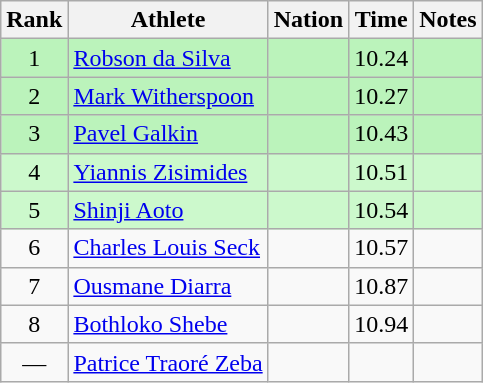<table class="wikitable sortable" style="text-align:center">
<tr>
<th>Rank</th>
<th>Athlete</th>
<th>Nation</th>
<th>Time</th>
<th>Notes</th>
</tr>
<tr style="background:#bbf3bb;">
<td>1</td>
<td align=left><a href='#'>Robson da Silva</a></td>
<td align=left></td>
<td>10.24</td>
<td></td>
</tr>
<tr style="background:#bbf3bb;">
<td>2</td>
<td align=left><a href='#'>Mark Witherspoon</a></td>
<td align=left></td>
<td>10.27</td>
<td></td>
</tr>
<tr style="background:#bbf3bb;">
<td>3</td>
<td align=left><a href='#'>Pavel Galkin</a></td>
<td align=left></td>
<td>10.43</td>
<td></td>
</tr>
<tr style="background:#ccf9cc;">
<td>4</td>
<td align=left><a href='#'>Yiannis Zisimides</a></td>
<td align=left></td>
<td>10.51</td>
<td></td>
</tr>
<tr style="background:#ccf9cc;">
<td>5</td>
<td align=left><a href='#'>Shinji Aoto</a></td>
<td align=left></td>
<td>10.54</td>
<td></td>
</tr>
<tr>
<td>6</td>
<td align=left><a href='#'>Charles Louis Seck</a></td>
<td align=left></td>
<td>10.57</td>
<td></td>
</tr>
<tr>
<td>7</td>
<td align=left><a href='#'>Ousmane Diarra</a></td>
<td align=left></td>
<td>10.87</td>
<td></td>
</tr>
<tr>
<td>8</td>
<td align=left><a href='#'>Bothloko Shebe</a></td>
<td align=left></td>
<td>10.94</td>
<td></td>
</tr>
<tr>
<td data-sort-value=9>—</td>
<td align=left><a href='#'>Patrice Traoré Zeba</a></td>
<td align=left></td>
<td></td>
<td></td>
</tr>
</table>
